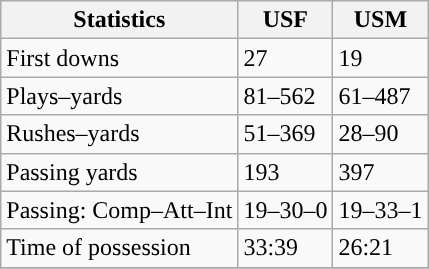<table class="wikitable" style="float: left;">
<tr>
<th>Statistics</th>
<th>USF</th>
<th>USM</th>
</tr>
<tr>
<td>First downs</td>
<td>27</td>
<td>19</td>
</tr>
<tr>
<td>Plays–yards</td>
<td>81–562</td>
<td>61–487</td>
</tr>
<tr>
<td>Rushes–yards</td>
<td>51–369</td>
<td>28–90</td>
</tr>
<tr>
<td>Passing yards</td>
<td>193</td>
<td>397</td>
</tr>
<tr>
<td>Passing: Comp–Att–Int</td>
<td>19–30–0</td>
<td>19–33–1</td>
</tr>
<tr>
<td>Time of possession</td>
<td>33:39</td>
<td>26:21</td>
</tr>
<tr>
</tr>
</table>
